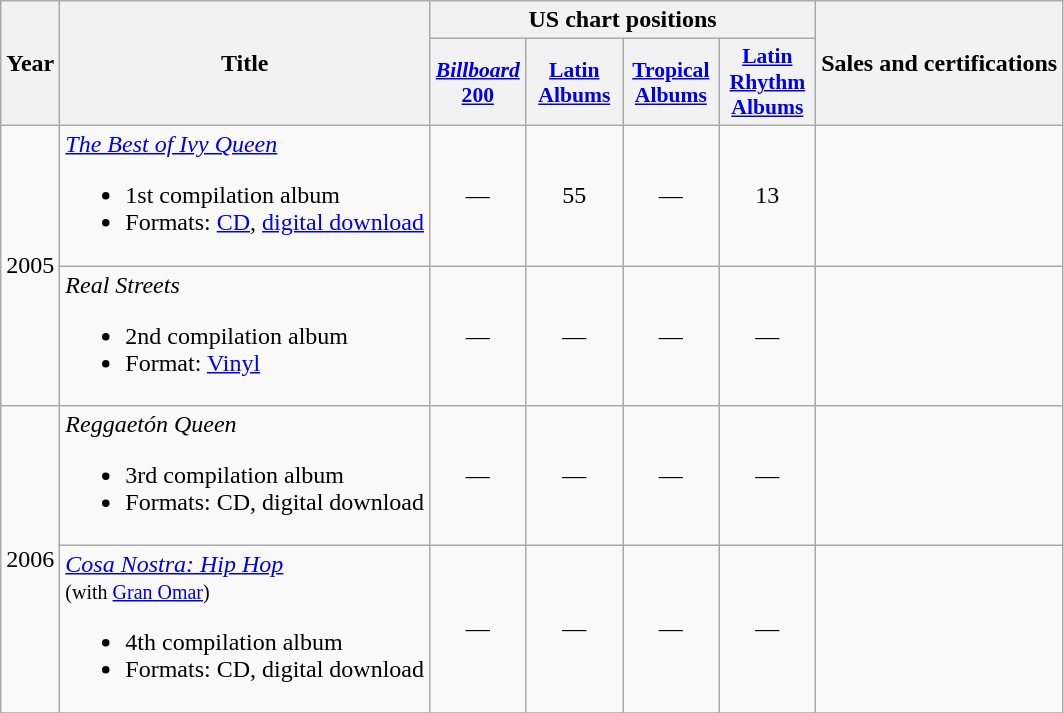<table class="wikitable">
<tr>
<th rowspan="2">Year</th>
<th rowspan="2">Title</th>
<th colspan="4">US chart positions</th>
<th rowspan="2">Sales and certifications</th>
</tr>
<tr>
<th style="width:4em;font-size:90%"><a href='#'><em>Billboard</em> 200</a><br></th>
<th style="width:4em;font-size:90%"><a href='#'>Latin Albums</a><br></th>
<th style="width:4em;font-size:90%"><a href='#'>Tropical Albums</a><br></th>
<th style="width:4em;font-size:90%"><a href='#'>Latin Rhythm Albums</a><br></th>
</tr>
<tr>
<td rowspan="2">2005</td>
<td><em><a href='#'>The Best of Ivy Queen</a></em><br><ul><li>1st compilation album</li><li>Formats: <a href='#'>CD</a>, <a href='#'>digital download</a></li></ul></td>
<td align="center">—</td>
<td align="center">55</td>
<td align="center">—</td>
<td align="center">13</td>
<td></td>
</tr>
<tr>
<td><em>Real Streets</em><br><ul><li>2nd compilation album</li><li>Format: <a href='#'>Vinyl</a></li></ul></td>
<td align="center">—</td>
<td align="center">—</td>
<td align="center">—</td>
<td align="center">—</td>
<td></td>
</tr>
<tr>
<td rowspan="2">2006</td>
<td><em>Reggaetón Queen</em><br><ul><li>3rd compilation album</li><li>Formats: CD, digital download</li></ul></td>
<td align="center">—</td>
<td align="center">—</td>
<td align="center">—</td>
<td align="center">—</td>
<td></td>
</tr>
<tr>
<td><em><a href='#'>Cosa Nostra: Hip Hop</a></em> <br><small>(with <a href='#'>Gran Omar</a>)</small><br><ul><li>4th compilation album</li><li>Formats: CD, digital download</li></ul></td>
<td align="center">—</td>
<td align="center">—</td>
<td align="center">—</td>
<td align="center">—</td>
<td></td>
</tr>
<tr>
</tr>
</table>
